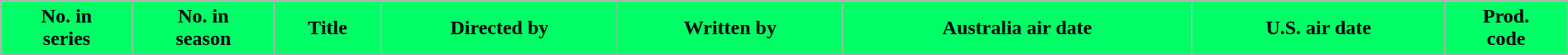<table class="wikitable plainrowheaders" style="width:100%; margin:auto; background:#fff;">
<tr>
<th style="background:#00FF66; color:#000000;">No. in<br>series</th>
<th style="background:#00FF66; color:#000000;">No. in<br>season</th>
<th style="background:#00FF66; color:#000000;">Title</th>
<th style="background:#00FF66; color:#000000;">Directed by</th>
<th style="background:#00FF66; color:#000000;">Written by</th>
<th style="background:#00FF66; color:#000000;">Australia air date</th>
<th style="background:#00FF66; color:#000000;">U.S. air date</th>
<th style="background:#00FF66; color:#000000;">Prod.<br>code<br>
























</th>
</tr>
</table>
